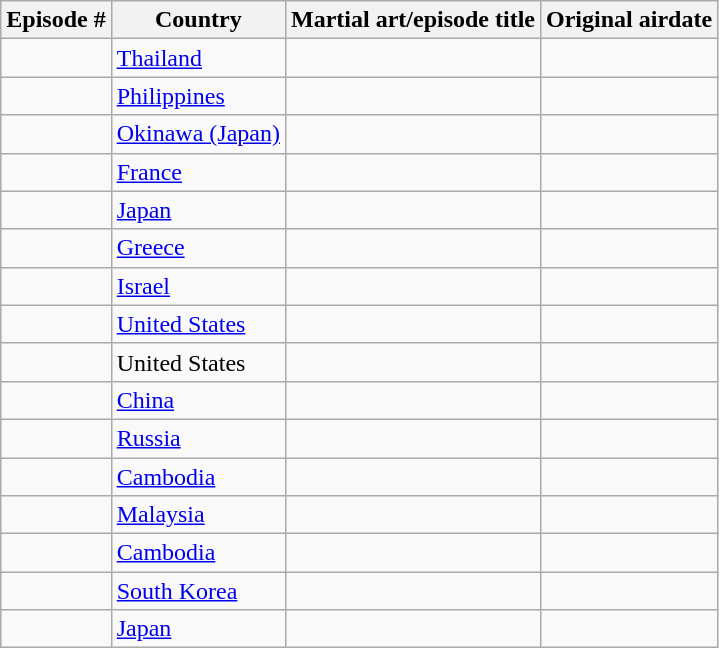<table class="wikitable">
<tr>
<th>Episode #</th>
<th>Country</th>
<th>Martial art/episode title</th>
<th>Original airdate</th>
</tr>
<tr>
<td></td>
<td><a href='#'>Thailand</a></td>
<td></td>
<td></td>
</tr>
<tr>
<td></td>
<td><a href='#'>Philippines</a></td>
<td></td>
<td></td>
</tr>
<tr>
<td></td>
<td><a href='#'>Okinawa (Japan)</a></td>
<td></td>
<td></td>
</tr>
<tr>
<td></td>
<td><a href='#'>France</a></td>
<td></td>
<td></td>
</tr>
<tr>
<td></td>
<td><a href='#'>Japan</a></td>
<td></td>
<td></td>
</tr>
<tr>
<td></td>
<td><a href='#'>Greece</a></td>
<td></td>
<td></td>
</tr>
<tr>
<td></td>
<td><a href='#'>Israel</a></td>
<td></td>
<td></td>
</tr>
<tr>
<td></td>
<td><a href='#'>United States</a></td>
<td></td>
<td></td>
</tr>
<tr>
<td></td>
<td>United States</td>
<td></td>
<td></td>
</tr>
<tr>
<td></td>
<td><a href='#'>China</a></td>
<td></td>
<td></td>
</tr>
<tr>
<td></td>
<td><a href='#'>Russia</a></td>
<td></td>
<td></td>
</tr>
<tr>
<td></td>
<td><a href='#'>Cambodia</a></td>
<td></td>
<td></td>
</tr>
<tr>
<td></td>
<td><a href='#'>Malaysia</a></td>
<td></td>
<td></td>
</tr>
<tr>
<td></td>
<td><a href='#'>Cambodia</a></td>
<td></td>
<td></td>
</tr>
<tr>
<td></td>
<td><a href='#'>South Korea</a></td>
<td></td>
<td></td>
</tr>
<tr>
<td></td>
<td><a href='#'>Japan</a></td>
<td></td>
<td></td>
</tr>
</table>
